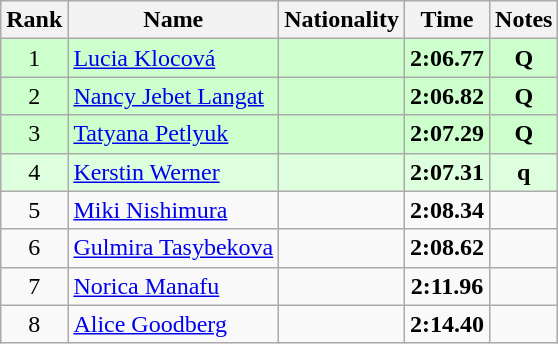<table class="wikitable sortable" style="text-align:center">
<tr>
<th>Rank</th>
<th>Name</th>
<th>Nationality</th>
<th>Time</th>
<th>Notes</th>
</tr>
<tr bgcolor=ccffcc>
<td>1</td>
<td align=left><a href='#'>Lucia Klocová</a></td>
<td align=left></td>
<td><strong>2:06.77</strong></td>
<td><strong>Q</strong></td>
</tr>
<tr bgcolor=ccffcc>
<td>2</td>
<td align=left><a href='#'>Nancy Jebet Langat</a></td>
<td align=left></td>
<td><strong>2:06.82</strong></td>
<td><strong>Q</strong></td>
</tr>
<tr bgcolor=ccffcc>
<td>3</td>
<td align=left><a href='#'>Tatyana Petlyuk</a></td>
<td align=left></td>
<td><strong>2:07.29</strong></td>
<td><strong>Q</strong></td>
</tr>
<tr bgcolor=ddffdd>
<td>4</td>
<td align=left><a href='#'>Kerstin Werner</a></td>
<td align=left></td>
<td><strong>2:07.31</strong></td>
<td><strong>q</strong></td>
</tr>
<tr>
<td>5</td>
<td align=left><a href='#'>Miki Nishimura</a></td>
<td align=left></td>
<td><strong>2:08.34</strong></td>
<td></td>
</tr>
<tr>
<td>6</td>
<td align=left><a href='#'>Gulmira Tasybekova</a></td>
<td align=left></td>
<td><strong>2:08.62</strong></td>
<td></td>
</tr>
<tr>
<td>7</td>
<td align=left><a href='#'>Norica Manafu</a></td>
<td align=left></td>
<td><strong>2:11.96</strong></td>
<td></td>
</tr>
<tr>
<td>8</td>
<td align=left><a href='#'>Alice Goodberg</a></td>
<td align=left></td>
<td><strong>2:14.40</strong></td>
<td></td>
</tr>
</table>
